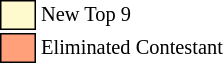<table class="toccolours" style="white-space: nowrap; font-size: 85%;">
<tr>
<td style="background:lemonchiffon; border: 1px solid black;">      </td>
<td>New Top 9</td>
</tr>
<tr>
<td style="background:lightsalmon; border:1px solid black;;">      </td>
<td>Eliminated Contestant</td>
</tr>
</table>
